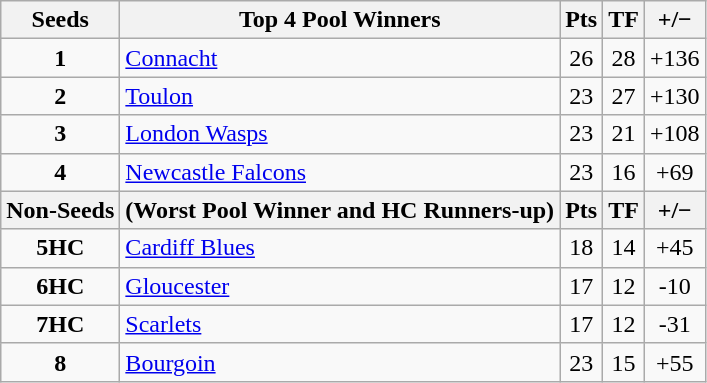<table class="wikitable" style="text-align: center;">
<tr>
<th>Seeds</th>
<th>Top 4 Pool Winners</th>
<th>Pts</th>
<th>TF</th>
<th>+/−</th>
</tr>
<tr>
<td><strong>1</strong></td>
<td align=left> <a href='#'>Connacht</a></td>
<td>26</td>
<td>28</td>
<td>+136</td>
</tr>
<tr>
<td><strong>2</strong></td>
<td align=left> <a href='#'>Toulon</a></td>
<td>23</td>
<td>27</td>
<td>+130</td>
</tr>
<tr>
<td><strong>3</strong></td>
<td align=left> <a href='#'>London Wasps</a></td>
<td>23</td>
<td>21</td>
<td>+108</td>
</tr>
<tr>
<td><strong>4</strong></td>
<td align=left> <a href='#'>Newcastle Falcons</a></td>
<td>23</td>
<td>16</td>
<td>+69</td>
</tr>
<tr>
<th>Non-Seeds</th>
<th>(Worst Pool Winner and HC Runners-up)</th>
<th>Pts</th>
<th>TF</th>
<th>+/−</th>
</tr>
<tr>
<td><strong>5HC</strong></td>
<td align=left> <a href='#'>Cardiff Blues</a></td>
<td>18</td>
<td>14</td>
<td>+45</td>
</tr>
<tr>
<td><strong>6HC</strong></td>
<td align=left> <a href='#'>Gloucester</a></td>
<td>17</td>
<td>12</td>
<td>-10</td>
</tr>
<tr>
<td><strong>7HC</strong></td>
<td align=left> <a href='#'>Scarlets</a></td>
<td>17</td>
<td>12</td>
<td>-31</td>
</tr>
<tr>
<td><strong>8</strong></td>
<td align=left> <a href='#'>Bourgoin</a></td>
<td>23</td>
<td>15</td>
<td>+55</td>
</tr>
</table>
